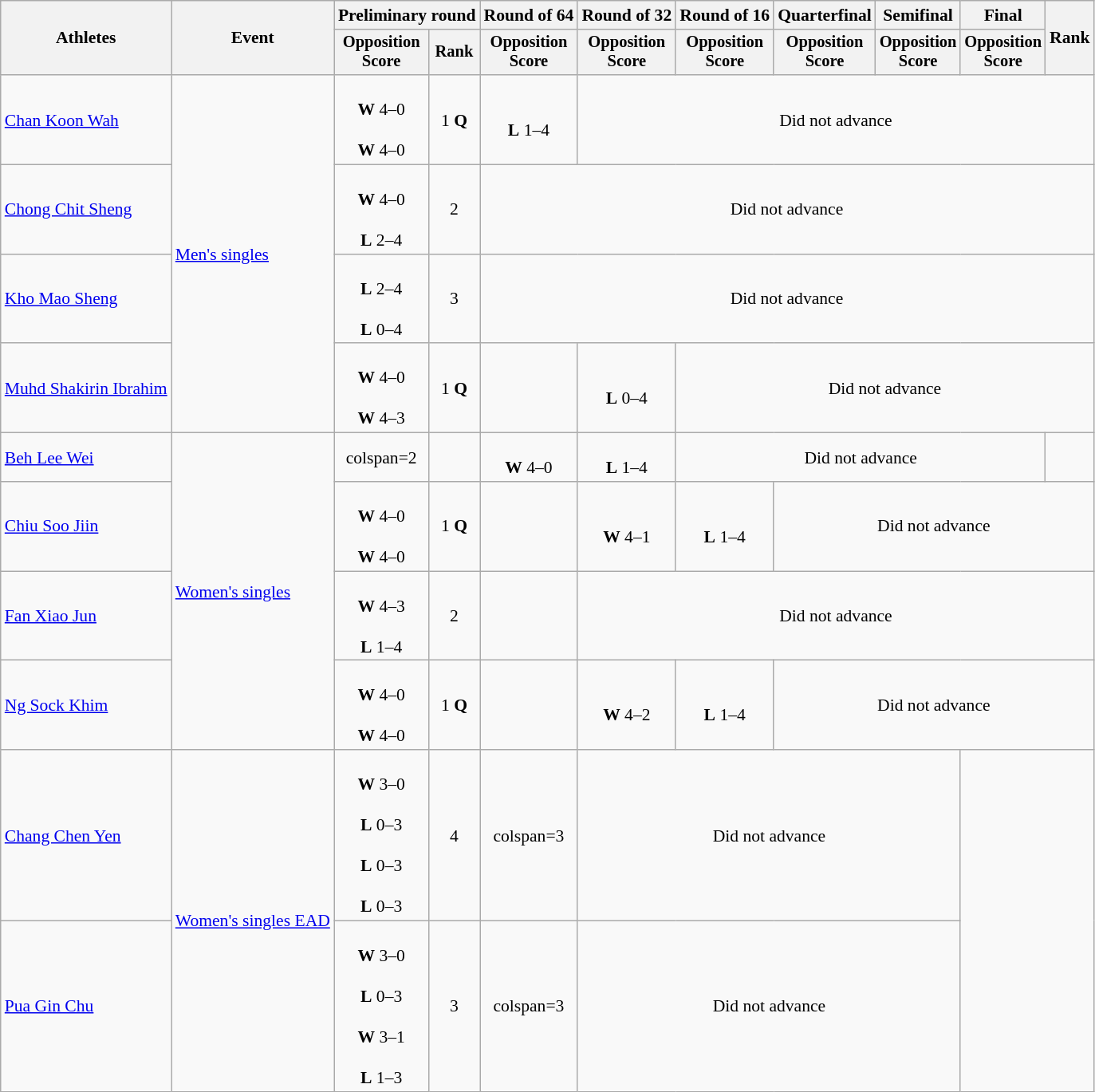<table class="wikitable" style="font-size:90%">
<tr>
<th rowspan=2>Athletes</th>
<th rowspan=2>Event</th>
<th colspan=2>Preliminary round</th>
<th>Round of 64</th>
<th>Round of 32</th>
<th>Round of 16</th>
<th>Quarterfinal</th>
<th>Semifinal</th>
<th>Final</th>
<th rowspan=2>Rank</th>
</tr>
<tr style="font-size:95%">
<th>Opposition<br>Score</th>
<th>Rank</th>
<th>Opposition<br>Score</th>
<th>Opposition<br>Score</th>
<th>Opposition<br>Score</th>
<th>Opposition<br>Score</th>
<th>Opposition<br>Score</th>
<th>Opposition<br>Score</th>
</tr>
<tr align=center>
<td align=left><a href='#'>Chan Koon Wah</a></td>
<td align=left rowspan=4><a href='#'>Men's singles</a></td>
<td><br><strong>W</strong> 4–0<br><br><strong>W</strong> 4–0</td>
<td>1 <strong>Q</strong></td>
<td><br><strong>L</strong> 1–4</td>
<td colspan=6>Did not advance</td>
</tr>
<tr align=center>
<td align=left><a href='#'>Chong Chit Sheng</a></td>
<td><br><strong>W</strong> 4–0<br><br><strong>L</strong> 2–4</td>
<td>2</td>
<td colspan=7>Did not advance</td>
</tr>
<tr align=center>
<td align=left><a href='#'>Kho Mao Sheng</a></td>
<td><br><strong>L</strong> 2–4<br><br><strong>L</strong> 0–4</td>
<td>3</td>
<td colspan=7>Did not advance</td>
</tr>
<tr align=center>
<td align=left><a href='#'>Muhd Shakirin Ibrahim</a></td>
<td><br><strong>W</strong> 4–0<br><br><strong>W</strong> 4–3</td>
<td>1 <strong>Q</strong></td>
<td></td>
<td><br><strong>L</strong> 0–4</td>
<td colspan=5>Did not advance</td>
</tr>
<tr align=center>
<td align=left><a href='#'>Beh Lee Wei</a></td>
<td align=left rowspan=4><a href='#'>Women's singles</a></td>
<td>colspan=2 </td>
<td></td>
<td><br><strong>W</strong> 4–0</td>
<td><br><strong>L</strong> 1–4</td>
<td colspan=4>Did not advance</td>
</tr>
<tr align=center>
<td align=left><a href='#'>Chiu Soo Jiin</a></td>
<td><br><strong>W</strong> 4–0<br><br><strong>W</strong> 4–0<br></td>
<td>1 <strong>Q</strong></td>
<td></td>
<td><br><strong>W</strong> 4–1</td>
<td><br><strong>L</strong> 1–4</td>
<td colspan=4>Did not advance</td>
</tr>
<tr align=center>
<td align=left><a href='#'>Fan Xiao Jun</a></td>
<td><br><strong>W</strong> 4–3<br><br><strong>L</strong> 1–4<br></td>
<td>2</td>
<td></td>
<td colspan=6>Did not advance</td>
</tr>
<tr align=center>
<td align=left><a href='#'>Ng Sock Khim</a></td>
<td><br><strong>W</strong> 4–0<br><br><strong>W</strong> 4–0<br></td>
<td>1 <strong>Q</strong></td>
<td></td>
<td><br><strong>W</strong> 4–2</td>
<td><br><strong>L</strong> 1–4</td>
<td colspan=4>Did not advance</td>
</tr>
<tr align=center>
<td align=left><a href='#'>Chang Chen Yen</a></td>
<td align=left rowspan=2><a href='#'>Women's singles EAD</a></td>
<td><br><strong>W</strong> 3–0<br><br><strong>L</strong> 0–3<br><br><strong>L</strong> 0–3<br><br><strong>L</strong> 0–3</td>
<td>4</td>
<td>colspan=3 </td>
<td colspan=4>Did not advance</td>
</tr>
<tr align=center>
<td align=left><a href='#'>Pua Gin Chu</a></td>
<td><br><strong>W</strong> 3–0<br><br><strong>L</strong> 0–3<br><br><strong>W</strong> 3–1<br><br><strong>L</strong> 1–3</td>
<td>3</td>
<td>colspan=3 </td>
<td colspan=4>Did not advance</td>
</tr>
</table>
